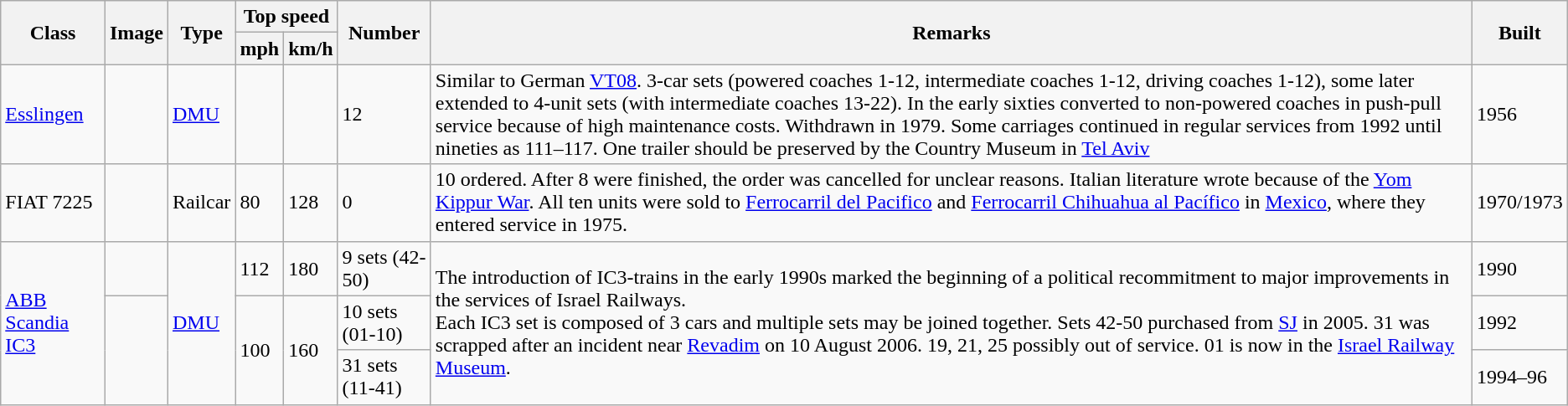<table class="wikitable">
<tr style="background:#f9f9f9;">
<th rowspan="2">Class</th>
<th rowspan="2">Image</th>
<th rowspan="2">Type</th>
<th colspan="2">Top speed</th>
<th rowspan="2">Number</th>
<th rowspan="2">Remarks</th>
<th rowspan="2">Built</th>
</tr>
<tr style="background:#f9f9f9;">
<th>mph</th>
<th>km/h</th>
</tr>
<tr>
<td><a href='#'>Esslingen</a></td>
<td></td>
<td><a href='#'>DMU</a></td>
<td></td>
<td></td>
<td>12</td>
<td>Similar to German <a href='#'>VT08</a>. 3-car sets (powered coaches 1-12, intermediate coaches 1-12, driving coaches 1-12), some later extended to 4-unit sets (with intermediate coaches 13-22).  In the early sixties converted to non-powered coaches in push-pull service because of high maintenance costs. Withdrawn in 1979. Some carriages continued in regular services from 1992 until nineties as 111–117. One trailer should be preserved by the Country Museum in <a href='#'>Tel Aviv</a></td>
<td>1956</td>
</tr>
<tr>
<td>FIAT 7225</td>
<td></td>
<td>Railcar</td>
<td>80</td>
<td>128</td>
<td>0</td>
<td>10 ordered. After 8 were finished, the order was cancelled for unclear reasons. Italian literature wrote because of the <a href='#'>Yom Kippur War</a>. All ten units were sold to <a href='#'>Ferrocarril del Pacifico</a> and <a href='#'>Ferrocarril Chihuahua al Pacífico</a> in <a href='#'>Mexico</a>, where they entered service in 1975.</td>
<td>1970/1973</td>
</tr>
<tr>
<td rowspan="3"><a href='#'>ABB Scandia</a> <a href='#'>IC3</a></td>
<td></td>
<td rowspan="3"><a href='#'>DMU</a></td>
<td>112</td>
<td>180</td>
<td>9 sets (42-50)</td>
<td rowspan="3">The introduction of IC3-trains in the early 1990s marked the beginning of a political recommitment to major improvements in the services of Israel Railways.<br>Each IC3 set is composed of 3 cars and multiple sets may be joined together. Sets 42-50 purchased from <a href='#'>SJ</a> in 2005. 31 was scrapped after an incident near <a href='#'>Revadim</a> on 10 August 2006. 19, 21, 25 possibly out of service. 01 is now in the <a href='#'>Israel Railway Museum</a>.</td>
<td>1990</td>
</tr>
<tr>
<td rowspan="2"></td>
<td rowspan="2">100</td>
<td rowspan="2">160</td>
<td>10 sets (01-10)</td>
<td>1992</td>
</tr>
<tr>
<td>31 sets (11-41)</td>
<td>1994–96</td>
</tr>
</table>
